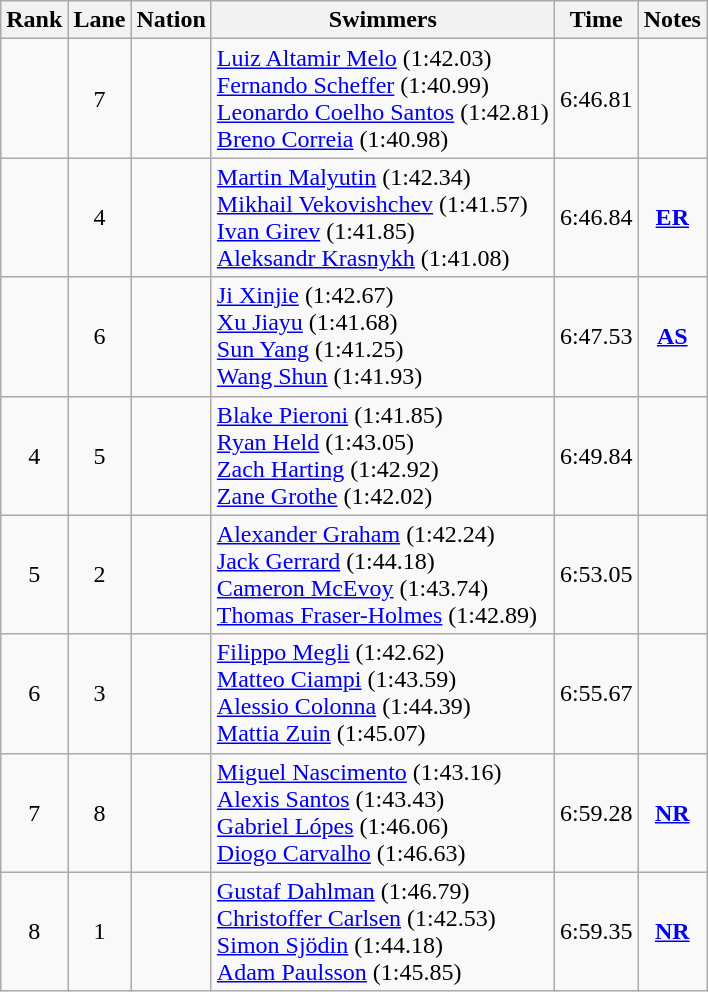<table class="wikitable sortable" style="text-align:center">
<tr>
<th>Rank</th>
<th>Lane</th>
<th>Nation</th>
<th>Swimmers</th>
<th>Time</th>
<th>Notes</th>
</tr>
<tr>
<td></td>
<td>7</td>
<td align=left></td>
<td align=left><a href='#'>Luiz Altamir Melo</a> (1:42.03)<br><a href='#'>Fernando Scheffer</a> (1:40.99)<br><a href='#'>Leonardo Coelho Santos</a> (1:42.81)<br><a href='#'>Breno Correia</a> (1:40.98)</td>
<td>6:46.81</td>
<td></td>
</tr>
<tr>
<td></td>
<td>4</td>
<td align=left></td>
<td align=left><a href='#'>Martin Malyutin</a> (1:42.34)<br><a href='#'>Mikhail Vekovishchev</a> (1:41.57)<br><a href='#'>Ivan Girev</a> (1:41.85)<br><a href='#'>Aleksandr Krasnykh</a> (1:41.08)</td>
<td>6:46.84</td>
<td><strong><a href='#'>ER</a></strong></td>
</tr>
<tr>
<td></td>
<td>6</td>
<td align=left></td>
<td align=left><a href='#'>Ji Xinjie</a> (1:42.67)<br><a href='#'>Xu Jiayu</a> (1:41.68)<br><a href='#'>Sun Yang</a> (1:41.25)<br><a href='#'>Wang Shun</a> (1:41.93)</td>
<td>6:47.53</td>
<td><strong><a href='#'>AS</a></strong></td>
</tr>
<tr>
<td>4</td>
<td>5</td>
<td align=left></td>
<td align=left><a href='#'>Blake Pieroni</a> (1:41.85)<br><a href='#'>Ryan Held</a> (1:43.05)<br><a href='#'>Zach Harting</a> (1:42.92)<br><a href='#'>Zane Grothe</a> (1:42.02)</td>
<td>6:49.84</td>
<td></td>
</tr>
<tr>
<td>5</td>
<td>2</td>
<td align=left></td>
<td align=left><a href='#'>Alexander Graham</a> (1:42.24)<br><a href='#'>Jack Gerrard</a> (1:44.18)<br><a href='#'>Cameron McEvoy</a> (1:43.74)<br><a href='#'>Thomas Fraser-Holmes</a> (1:42.89)</td>
<td>6:53.05</td>
<td></td>
</tr>
<tr>
<td>6</td>
<td>3</td>
<td align=left></td>
<td align=left><a href='#'>Filippo Megli</a> (1:42.62)<br><a href='#'>Matteo Ciampi</a> (1:43.59)<br><a href='#'>Alessio Colonna</a> (1:44.39)<br><a href='#'>Mattia Zuin</a> (1:45.07)</td>
<td>6:55.67</td>
<td></td>
</tr>
<tr>
<td>7</td>
<td>8</td>
<td align=left></td>
<td align=left><a href='#'>Miguel Nascimento</a> (1:43.16)<br><a href='#'>Alexis Santos</a> (1:43.43)<br><a href='#'>Gabriel Lópes</a> (1:46.06)<br><a href='#'>Diogo Carvalho</a> (1:46.63)</td>
<td>6:59.28</td>
<td><strong><a href='#'>NR</a></strong></td>
</tr>
<tr>
<td>8</td>
<td>1</td>
<td align=left></td>
<td align=left><a href='#'>Gustaf Dahlman</a> (1:46.79)<br><a href='#'>Christoffer Carlsen</a> (1:42.53)<br><a href='#'>Simon Sjödin</a> (1:44.18)<br><a href='#'>Adam Paulsson</a> (1:45.85)</td>
<td>6:59.35</td>
<td><strong><a href='#'>NR</a></strong></td>
</tr>
</table>
